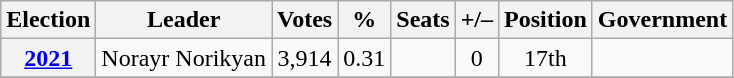<table class="wikitable" style="text-align: center;">
<tr>
<th>Election</th>
<th>Leader</th>
<th>Votes</th>
<th>%</th>
<th>Seats</th>
<th>+/–</th>
<th>Position</th>
<th>Government</th>
</tr>
<tr>
<th rowspan="1"><a href='#'>2021</a></th>
<td rowspan="1">Norayr Norikyan</td>
<td rowspan="1">3,914</td>
<td rowspan="1">0.31</td>
<td rowspan="1"></td>
<td rowspan="1"> 0</td>
<td rowspan="1"> 17th</td>
<td></td>
</tr>
<tr>
</tr>
</table>
